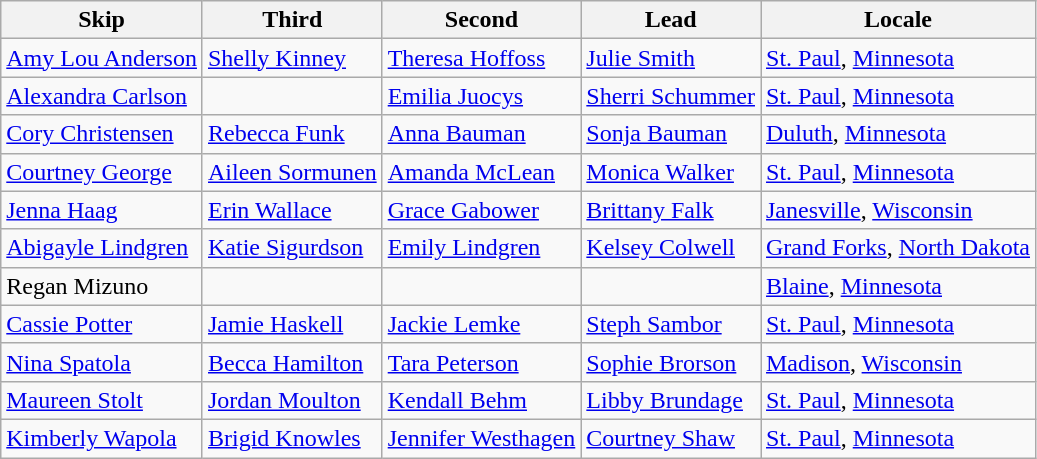<table class=wikitable>
<tr>
<th>Skip</th>
<th>Third</th>
<th>Second</th>
<th>Lead</th>
<th>Locale</th>
</tr>
<tr>
<td><a href='#'>Amy Lou Anderson</a></td>
<td><a href='#'>Shelly Kinney</a></td>
<td><a href='#'>Theresa Hoffoss</a></td>
<td><a href='#'>Julie Smith</a></td>
<td> <a href='#'>St. Paul</a>, <a href='#'>Minnesota</a></td>
</tr>
<tr>
<td><a href='#'>Alexandra Carlson</a></td>
<td></td>
<td><a href='#'>Emilia Juocys</a></td>
<td><a href='#'>Sherri Schummer</a></td>
<td> <a href='#'>St. Paul</a>, <a href='#'>Minnesota</a></td>
</tr>
<tr>
<td><a href='#'>Cory Christensen</a></td>
<td><a href='#'>Rebecca Funk</a></td>
<td><a href='#'>Anna Bauman</a></td>
<td><a href='#'>Sonja Bauman</a></td>
<td> <a href='#'>Duluth</a>, <a href='#'>Minnesota</a></td>
</tr>
<tr>
<td><a href='#'>Courtney George</a></td>
<td><a href='#'>Aileen Sormunen</a></td>
<td><a href='#'>Amanda McLean</a></td>
<td><a href='#'>Monica Walker</a></td>
<td> <a href='#'>St. Paul</a>, <a href='#'>Minnesota</a></td>
</tr>
<tr>
<td><a href='#'>Jenna Haag</a></td>
<td><a href='#'>Erin Wallace</a></td>
<td><a href='#'>Grace Gabower</a></td>
<td><a href='#'>Brittany Falk</a></td>
<td> <a href='#'>Janesville</a>, <a href='#'>Wisconsin</a></td>
</tr>
<tr>
<td><a href='#'>Abigayle Lindgren</a></td>
<td><a href='#'>Katie Sigurdson</a></td>
<td><a href='#'>Emily Lindgren</a></td>
<td><a href='#'>Kelsey Colwell</a></td>
<td> <a href='#'>Grand Forks</a>, <a href='#'>North Dakota</a></td>
</tr>
<tr>
<td>Regan Mizuno</td>
<td></td>
<td></td>
<td></td>
<td> <a href='#'>Blaine</a>, <a href='#'>Minnesota</a></td>
</tr>
<tr>
<td><a href='#'>Cassie Potter</a></td>
<td><a href='#'>Jamie Haskell</a></td>
<td><a href='#'>Jackie Lemke</a></td>
<td><a href='#'>Steph Sambor</a></td>
<td> <a href='#'>St. Paul</a>, <a href='#'>Minnesota</a></td>
</tr>
<tr>
<td><a href='#'>Nina Spatola</a></td>
<td><a href='#'>Becca Hamilton</a></td>
<td><a href='#'>Tara Peterson</a></td>
<td><a href='#'>Sophie Brorson</a></td>
<td> <a href='#'>Madison</a>, <a href='#'>Wisconsin</a></td>
</tr>
<tr>
<td><a href='#'>Maureen Stolt</a></td>
<td><a href='#'>Jordan Moulton</a></td>
<td><a href='#'>Kendall Behm</a></td>
<td><a href='#'>Libby Brundage</a></td>
<td> <a href='#'>St. Paul</a>, <a href='#'>Minnesota</a></td>
</tr>
<tr>
<td><a href='#'>Kimberly Wapola</a></td>
<td><a href='#'>Brigid Knowles</a></td>
<td><a href='#'>Jennifer Westhagen</a></td>
<td><a href='#'>Courtney Shaw</a></td>
<td> <a href='#'>St. Paul</a>, <a href='#'>Minnesota</a></td>
</tr>
</table>
